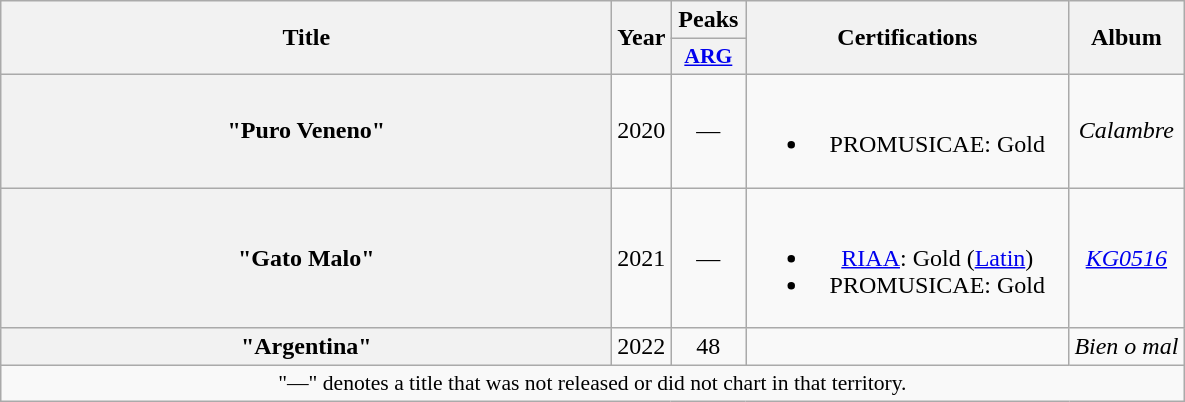<table class="wikitable plainrowheaders" style="text-align:center">
<tr>
<th scope="col" rowspan="2" style="width:25em">Title</th>
<th scope="col" rowspan="2">Year</th>
<th scope="col">Peaks</th>
<th scope="col" rowspan="2" style="width:13em">Certifications</th>
<th scope="col" rowspan="2">Album</th>
</tr>
<tr>
<th scope="col" style="width:3em;font-size:90%;"><a href='#'>ARG</a><br></th>
</tr>
<tr>
<th scope="row">"Puro Veneno"</th>
<td>2020</td>
<td>—</td>
<td><br><ul><li>PROMUSICAE: Gold</li></ul></td>
<td><em>Calambre</em></td>
</tr>
<tr>
<th scope="row">"Gato Malo"<br></th>
<td>2021</td>
<td>—</td>
<td><br><ul><li><a href='#'>RIAA</a>: Gold <span>(<a href='#'>Latin</a>)</span></li><li>PROMUSICAE: Gold</li></ul></td>
<td><em><a href='#'>KG0516</a></em></td>
</tr>
<tr>
<th scope="row">"Argentina"<br></th>
<td>2022</td>
<td>48</td>
<td></td>
<td><em>Bien o mal</em></td>
</tr>
<tr>
<td colspan="5" style="font-size:90%">"—" denotes a title that was not released or did not chart in that territory.</td>
</tr>
</table>
